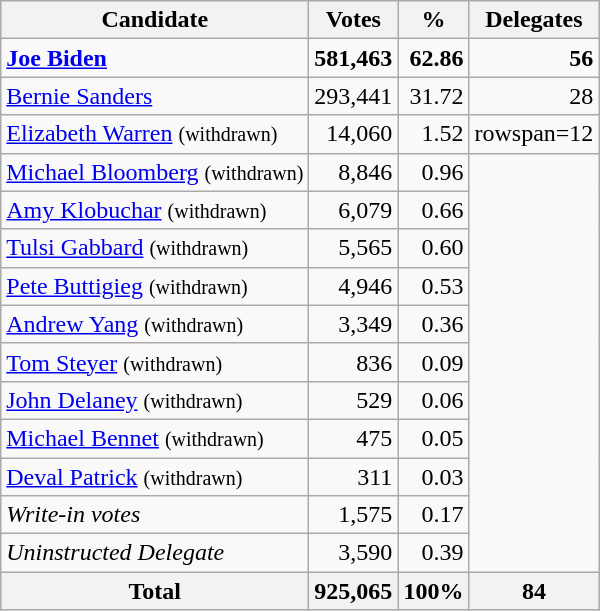<table class="wikitable sortable" style="text-align:right;">
<tr>
<th>Candidate</th>
<th>Votes</th>
<th>%</th>
<th>Delegates</th>
</tr>
<tr>
<td style="text-align:left;" data-sort-value="Biden, Joe"><strong><a href='#'>Joe Biden</a></strong></td>
<td><strong>581,463</strong></td>
<td><strong>62.86</strong></td>
<td><strong>56</strong></td>
</tr>
<tr>
<td style="text-align:left;" data-sort-value="Sanders, Bernie"><a href='#'>Bernie Sanders</a></td>
<td>293,441</td>
<td>31.72</td>
<td>28</td>
</tr>
<tr>
<td style="text-align:left;" data-sort-value="Warren, Elizabeth"><a href='#'>Elizabeth Warren</a> <small>(withdrawn)</small></td>
<td>14,060</td>
<td>1.52</td>
<td>rowspan=12 </td>
</tr>
<tr>
<td style="text-align:left;" data-sort-value="Bloomberg, Michael"><a href='#'>Michael Bloomberg</a> <small>(withdrawn)</small></td>
<td>8,846</td>
<td>0.96</td>
</tr>
<tr>
<td style="text-align:left;" data-sort-value="Klobuchar, Amy"><a href='#'>Amy Klobuchar</a> <small>(withdrawn)</small></td>
<td>6,079</td>
<td>0.66</td>
</tr>
<tr>
<td style="text-align:left;" data-sort-value="Gabbard, Tulsi"><a href='#'>Tulsi Gabbard</a> <small>(withdrawn)</small></td>
<td>5,565</td>
<td>0.60</td>
</tr>
<tr>
<td style="text-align:left;" data-sort-value="Buttigieg, Pete"><a href='#'>Pete Buttigieg</a> <small>(withdrawn)</small></td>
<td>4,946</td>
<td>0.53</td>
</tr>
<tr>
<td style="text-align:left;" data-sort-value="Yang, Andrew"><a href='#'>Andrew Yang</a> <small>(withdrawn)</small></td>
<td>3,349</td>
<td>0.36</td>
</tr>
<tr>
<td style="text-align:left;" data-sort-value="Steyer, Tom"><a href='#'>Tom Steyer</a> <small>(withdrawn)</small></td>
<td>836</td>
<td>0.09</td>
</tr>
<tr>
<td style="text-align:left;" data-sort-value="Delaney, John"><a href='#'>John Delaney</a> <small>(withdrawn)</small></td>
<td>529</td>
<td>0.06</td>
</tr>
<tr>
<td style="text-align:left;" data-sort-value="Bennet, Michael"><a href='#'>Michael Bennet</a> <small>(withdrawn)</small></td>
<td>475</td>
<td>0.05</td>
</tr>
<tr>
<td style="text-align:left;" data-sort-value="Patrick, Deval"><a href='#'>Deval Patrick</a> <small>(withdrawn)</small></td>
<td>311</td>
<td>0.03</td>
</tr>
<tr>
<td style="text-align:left;" data-sort-value="ZZA"><em>Write-in votes</em></td>
<td>1,575</td>
<td>0.17</td>
</tr>
<tr>
<td style="text-align:left;" data-sort-value="ZZB"><em>Uninstructed Delegate</em></td>
<td>3,590</td>
<td>0.39</td>
</tr>
<tr>
<th>Total</th>
<th>925,065</th>
<th>100%</th>
<th>84</th>
</tr>
</table>
